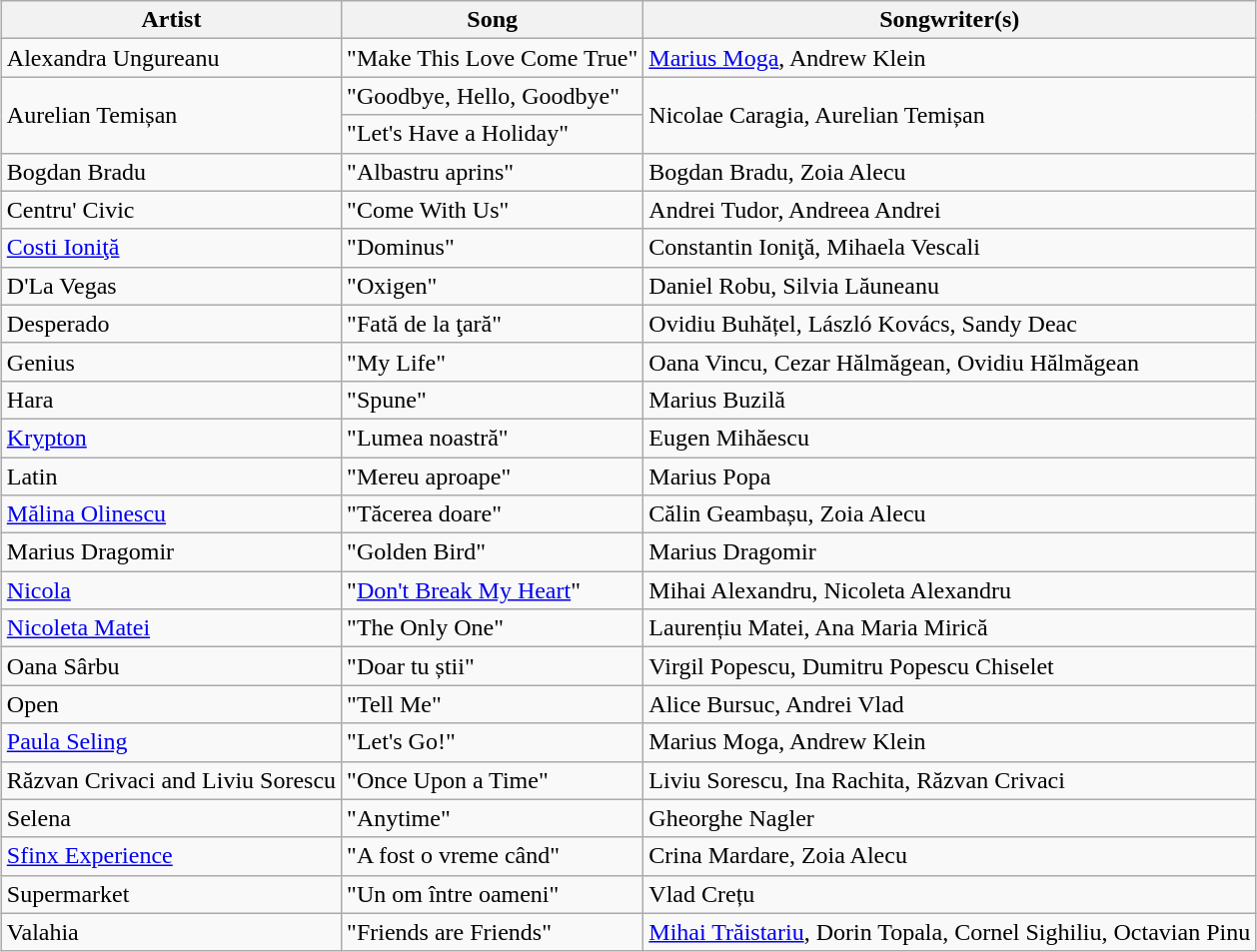<table class="sortable wikitable" style="margin: 1em auto 1em auto; text-align:left">
<tr>
<th>Artist</th>
<th>Song</th>
<th>Songwriter(s)</th>
</tr>
<tr>
<td>Alexandra Ungureanu</td>
<td>"Make This Love Come True"</td>
<td><a href='#'>Marius Moga</a>, Andrew Klein</td>
</tr>
<tr>
<td rowspan="2">Aurelian Temișan</td>
<td>"Goodbye, Hello, Goodbye"</td>
<td rowspan="2">Nicolae Caragia, Aurelian Temișan</td>
</tr>
<tr>
<td>"Let's Have a Holiday"</td>
</tr>
<tr>
<td>Bogdan Bradu</td>
<td>"Albastru aprins"</td>
<td>Bogdan Bradu, Zoia Alecu</td>
</tr>
<tr>
<td>Centru' Civic</td>
<td>"Come With Us"</td>
<td>Andrei Tudor, Andreea Andrei</td>
</tr>
<tr>
<td><a href='#'>Costi Ioniţă</a></td>
<td>"Dominus"</td>
<td>Constantin Ioniţă, Mihaela Vescali</td>
</tr>
<tr>
<td>D'La Vegas</td>
<td>"Oxigen"</td>
<td>Daniel Robu, Silvia Lăuneanu</td>
</tr>
<tr>
<td>Desperado</td>
<td>"Fată de la ţară"</td>
<td>Ovidiu Buhățel, László Kovács, Sandy Deac</td>
</tr>
<tr>
<td>Genius</td>
<td>"My Life"</td>
<td>Oana Vincu, Cezar Hălmăgean, Ovidiu Hălmăgean</td>
</tr>
<tr>
<td>Hara</td>
<td>"Spune"</td>
<td>Marius Buzilă</td>
</tr>
<tr>
<td><a href='#'>Krypton</a></td>
<td>"Lumea noastră"</td>
<td>Eugen Mihăescu</td>
</tr>
<tr>
<td>Latin </td>
<td>"Mereu aproape"</td>
<td>Marius Popa</td>
</tr>
<tr>
<td><a href='#'>Mălina Olinescu</a></td>
<td>"Tăcerea doare"</td>
<td>Călin Geambașu, Zoia Alecu</td>
</tr>
<tr>
<td>Marius Dragomir</td>
<td>"Golden Bird"</td>
<td>Marius Dragomir</td>
</tr>
<tr>
<td><a href='#'>Nicola</a></td>
<td>"<a href='#'>Don't Break My Heart</a>"</td>
<td>Mihai Alexandru, Nicoleta Alexandru</td>
</tr>
<tr>
<td><a href='#'>Nicoleta Matei</a></td>
<td>"The Only One"</td>
<td>Laurențiu Matei, Ana Maria Mirică</td>
</tr>
<tr>
<td>Oana Sârbu</td>
<td>"Doar tu știi"</td>
<td>Virgil Popescu, Dumitru Popescu Chiselet</td>
</tr>
<tr>
<td>Open</td>
<td>"Tell Me"</td>
<td>Alice Bursuc, Andrei Vlad</td>
</tr>
<tr>
<td><a href='#'>Paula Seling</a></td>
<td>"Let's Go!"</td>
<td>Marius Moga, Andrew Klein</td>
</tr>
<tr>
<td>Răzvan Crivaci and Liviu Sorescu</td>
<td>"Once Upon a Time"</td>
<td>Liviu Sorescu, Ina Rachita, Răzvan Crivaci</td>
</tr>
<tr>
<td>Selena</td>
<td>"Anytime"</td>
<td>Gheorghe Nagler</td>
</tr>
<tr>
<td><a href='#'>Sfinx Experience</a></td>
<td>"A fost o vreme când"</td>
<td>Crina Mardare, Zoia Alecu</td>
</tr>
<tr>
<td>Supermarket</td>
<td>"Un om între oameni"</td>
<td>Vlad Crețu</td>
</tr>
<tr>
<td>Valahia</td>
<td>"Friends are Friends"</td>
<td><a href='#'>Mihai Trăistariu</a>, Dorin Topala, Cornel Sighiliu, Octavian Pinu</td>
</tr>
</table>
